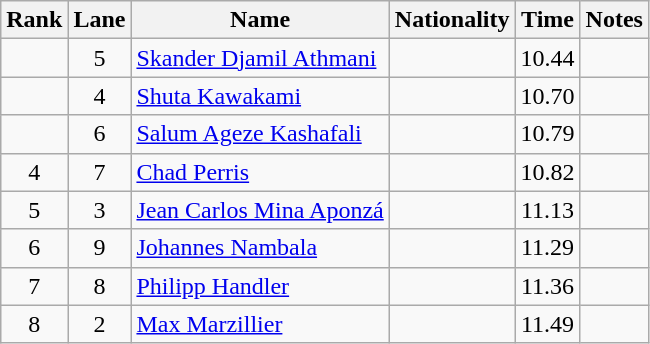<table class="wikitable sortable" style="text-align:center">
<tr>
<th>Rank</th>
<th>Lane</th>
<th>Name</th>
<th>Nationality</th>
<th>Time</th>
<th>Notes</th>
</tr>
<tr>
<td></td>
<td>5</td>
<td align="left"><a href='#'>Skander Djamil Athmani</a></td>
<td align="left"></td>
<td>10.44</td>
<td></td>
</tr>
<tr>
<td></td>
<td>4</td>
<td align="left"><a href='#'>Shuta Kawakami</a></td>
<td align="left"></td>
<td>10.70</td>
<td></td>
</tr>
<tr>
<td></td>
<td>6</td>
<td align="left"><a href='#'>Salum Ageze Kashafali</a></td>
<td align="left"></td>
<td>10.79</td>
<td></td>
</tr>
<tr>
<td>4</td>
<td>7</td>
<td align="left"><a href='#'>Chad Perris</a></td>
<td align="left"></td>
<td>10.82</td>
<td></td>
</tr>
<tr>
<td>5</td>
<td>3</td>
<td align="left"><a href='#'>Jean Carlos Mina Aponzá</a></td>
<td align="left"></td>
<td>11.13</td>
<td></td>
</tr>
<tr>
<td>6</td>
<td>9</td>
<td align="left"><a href='#'>Johannes Nambala</a></td>
<td align="left"></td>
<td>11.29</td>
<td></td>
</tr>
<tr>
<td>7</td>
<td>8</td>
<td align="left"><a href='#'>Philipp Handler</a></td>
<td align="left"></td>
<td>11.36</td>
<td></td>
</tr>
<tr>
<td>8</td>
<td>2</td>
<td align="left"><a href='#'>Max Marzillier</a></td>
<td align="left"></td>
<td>11.49</td>
<td></td>
</tr>
</table>
